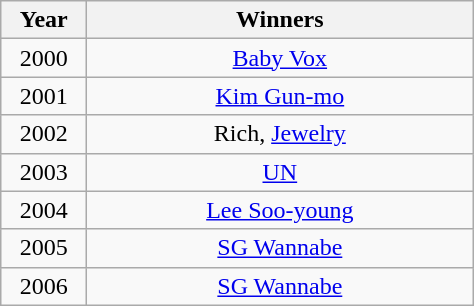<table class="wikitable" style="text-align:center;">
<tr>
<th width="50">Year</th>
<th width="250">Winners</th>
</tr>
<tr>
<td>2000</td>
<td><a href='#'>Baby Vox</a></td>
</tr>
<tr>
<td>2001</td>
<td><a href='#'>Kim Gun-mo</a></td>
</tr>
<tr>
<td>2002</td>
<td>Rich, <a href='#'>Jewelry</a></td>
</tr>
<tr>
<td>2003</td>
<td><a href='#'>UN</a></td>
</tr>
<tr>
<td>2004</td>
<td><a href='#'>Lee Soo-young</a></td>
</tr>
<tr>
<td>2005</td>
<td><a href='#'>SG Wannabe</a></td>
</tr>
<tr>
<td>2006</td>
<td><a href='#'>SG Wannabe</a></td>
</tr>
</table>
